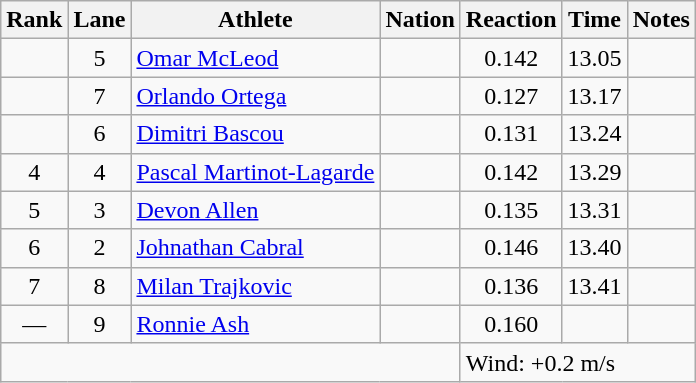<table class="wikitable sortable" style="text-align:center">
<tr>
<th>Rank</th>
<th>Lane</th>
<th>Athlete</th>
<th>Nation</th>
<th>Reaction</th>
<th>Time</th>
<th>Notes</th>
</tr>
<tr>
<td></td>
<td>5</td>
<td align=left><a href='#'>Omar McLeod</a></td>
<td align=left></td>
<td>0.142</td>
<td>13.05</td>
<td></td>
</tr>
<tr>
<td></td>
<td>7</td>
<td align=left><a href='#'>Orlando Ortega</a></td>
<td align=left></td>
<td>0.127</td>
<td>13.17</td>
<td></td>
</tr>
<tr>
<td></td>
<td>6</td>
<td align=left><a href='#'>Dimitri Bascou</a></td>
<td align=left></td>
<td>0.131</td>
<td>13.24</td>
<td></td>
</tr>
<tr>
<td>4</td>
<td>4</td>
<td align=left><a href='#'>Pascal Martinot-Lagarde</a></td>
<td align=left></td>
<td>0.142</td>
<td>13.29</td>
<td></td>
</tr>
<tr>
<td>5</td>
<td>3</td>
<td align=left><a href='#'>Devon Allen</a></td>
<td align=left></td>
<td>0.135</td>
<td>13.31</td>
<td></td>
</tr>
<tr>
<td>6</td>
<td>2</td>
<td align=left><a href='#'>Johnathan Cabral</a></td>
<td align=left></td>
<td>0.146</td>
<td>13.40</td>
<td></td>
</tr>
<tr>
<td>7</td>
<td>8</td>
<td align=left><a href='#'>Milan Trajkovic</a></td>
<td align=left></td>
<td>0.136</td>
<td>13.41</td>
<td></td>
</tr>
<tr>
<td data-sort-value=8>—</td>
<td>9</td>
<td align=left><a href='#'>Ronnie Ash</a></td>
<td align=left></td>
<td>0.160</td>
<td data-sort-value=99.99></td>
<td></td>
</tr>
<tr class="sortbottom">
<td colspan=4></td>
<td colspan="3" style="text-align:left;">Wind: +0.2 m/s</td>
</tr>
</table>
